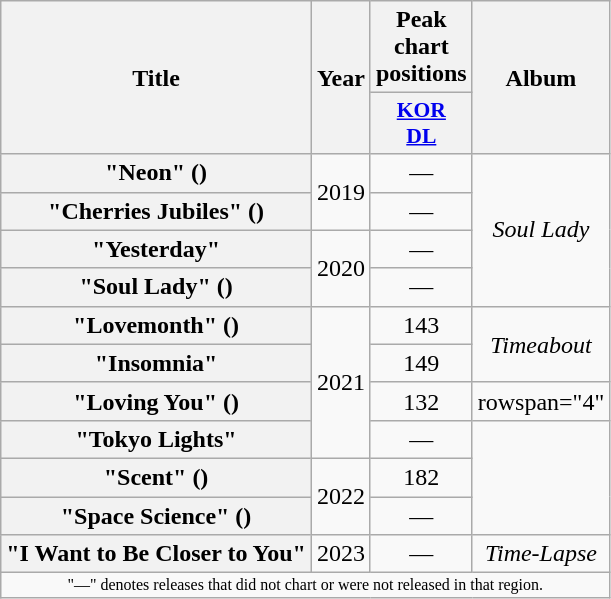<table class="wikitable plainrowheaders" style="text-align:center;">
<tr>
<th scope="col" rowspan="2">Title</th>
<th scope="col" rowspan="2">Year</th>
<th scope="col" colspan="1">Peak chart positions</th>
<th scope="col" rowspan="2">Album</th>
</tr>
<tr>
<th scope="col" style="width:3em;font-size:90%;"><a href='#'>KOR<br>DL</a><br></th>
</tr>
<tr>
<th scope="row">"Neon" ()</th>
<td rowspan="2">2019</td>
<td>—</td>
<td rowspan="4"><em>Soul Lady</em></td>
</tr>
<tr>
<th scope="row">"Cherries Jubiles" ()</th>
<td>—</td>
</tr>
<tr>
<th scope="row">"Yesterday"</th>
<td rowspan="2">2020</td>
<td>—</td>
</tr>
<tr>
<th scope="row">"Soul Lady" ()</th>
<td>—</td>
</tr>
<tr>
<th scope="row">"Lovemonth" ()</th>
<td rowspan="4">2021</td>
<td>143</td>
<td rowspan="2"><em>Timeabout</em></td>
</tr>
<tr>
<th scope="row">"Insomnia"</th>
<td>149</td>
</tr>
<tr>
<th scope="row">"Loving You" ()</th>
<td>132</td>
<td>rowspan="4" </td>
</tr>
<tr>
<th scope="row">"Tokyo Lights"</th>
<td>—</td>
</tr>
<tr>
<th scope="row">"Scent" ()</th>
<td rowspan="2">2022</td>
<td>182</td>
</tr>
<tr>
<th scope="row">"Space Science" ()</th>
<td>—</td>
</tr>
<tr>
<th scope="row">"I Want to Be Closer to You"</th>
<td>2023</td>
<td>—</td>
<td><em>Time-Lapse</em></td>
</tr>
<tr>
<td colspan="4" style="font-size:8pt;">"—" denotes releases that did not chart or were not released in that region.</td>
</tr>
</table>
